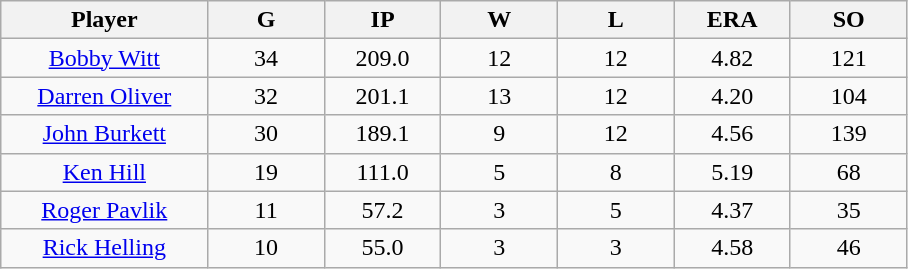<table class="wikitable sortable">
<tr>
<th bgcolor="#DDDDFF" width="16%">Player</th>
<th bgcolor="#DDDDFF" width="9%">G</th>
<th bgcolor="#DDDDFF" width="9%">IP</th>
<th bgcolor="#DDDDFF" width="9%">W</th>
<th bgcolor="#DDDDFF" width="9%">L</th>
<th bgcolor="#DDDDFF" width="9%">ERA</th>
<th bgcolor="#DDDDFF" width="9%">SO</th>
</tr>
<tr align="center">
<td><a href='#'>Bobby Witt</a></td>
<td>34</td>
<td>209.0</td>
<td>12</td>
<td>12</td>
<td>4.82</td>
<td>121</td>
</tr>
<tr align=center>
<td><a href='#'>Darren Oliver</a></td>
<td>32</td>
<td>201.1</td>
<td>13</td>
<td>12</td>
<td>4.20</td>
<td>104</td>
</tr>
<tr align=center>
<td><a href='#'>John Burkett</a></td>
<td>30</td>
<td>189.1</td>
<td>9</td>
<td>12</td>
<td>4.56</td>
<td>139</td>
</tr>
<tr align=center>
<td><a href='#'>Ken Hill</a></td>
<td>19</td>
<td>111.0</td>
<td>5</td>
<td>8</td>
<td>5.19</td>
<td>68</td>
</tr>
<tr align=center>
<td><a href='#'>Roger Pavlik</a></td>
<td>11</td>
<td>57.2</td>
<td>3</td>
<td>5</td>
<td>4.37</td>
<td>35</td>
</tr>
<tr align=center>
<td><a href='#'>Rick Helling</a></td>
<td>10</td>
<td>55.0</td>
<td>3</td>
<td>3</td>
<td>4.58</td>
<td>46</td>
</tr>
</table>
